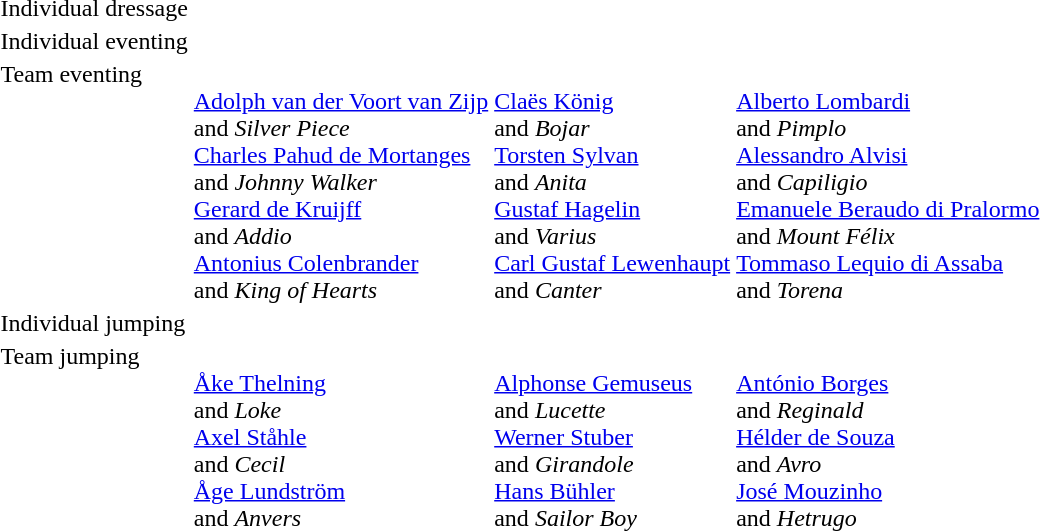<table>
<tr valign="top">
<td>Individual dressage<br></td>
<td></td>
<td></td>
<td></td>
</tr>
<tr valign="top">
<td>Individual eventing<br></td>
<td></td>
<td></td>
<td></td>
</tr>
<tr valign="top">
<td>Team eventing<br></td>
<td><br><a href='#'>Adolph van der Voort van Zijp</a> <br> and <em>Silver Piece</em><br><a href='#'>Charles Pahud de Mortanges</a> <br> and <em>Johnny Walker</em><br><a href='#'>Gerard de Kruijff</a> <br> and <em>Addio</em><br><a href='#'>Antonius Colenbrander</a> <br> and <em>King of Hearts</em></td>
<td><br><a href='#'>Claës König</a> <br> and <em>Bojar</em><br><a href='#'>Torsten Sylvan</a> <br> and <em>Anita</em><br><a href='#'>Gustaf Hagelin</a> <br> and <em>Varius</em><br><a href='#'>Carl Gustaf Lewenhaupt</a> <br> and <em>Canter</em></td>
<td><br><a href='#'>Alberto Lombardi</a> <br> and <em>Pimplo</em><br><a href='#'>Alessandro Alvisi</a> <br> and <em>Capiligio</em><br><a href='#'>Emanuele Beraudo di Pralormo</a> <br> and <em>Mount Félix</em><br><a href='#'>Tommaso Lequio di Assaba</a> <br> and <em>Torena</em></td>
</tr>
<tr valign="top">
<td>Individual jumping<br></td>
<td></td>
<td></td>
<td></td>
</tr>
<tr valign="top">
<td>Team jumping<br></td>
<td><br><a href='#'>Åke Thelning</a> <br> and <em>Loke</em><br><a href='#'>Axel Ståhle</a> <br> and <em>Cecil</em><br><a href='#'>Åge Lundström</a> <br> and <em>Anvers</em></td>
<td><br><a href='#'>Alphonse Gemuseus</a> <br> and <em>Lucette</em><br><a href='#'>Werner Stuber</a> <br> and <em>Girandole</em><br><a href='#'>Hans Bühler</a> <br> and <em>Sailor Boy</em></td>
<td><br><a href='#'>António Borges</a> <br> and <em>Reginald</em><br><a href='#'>Hélder de Souza</a> <br> and <em>Avro</em><br><a href='#'>José Mouzinho</a> <br> and <em>Hetrugo</em></td>
</tr>
</table>
